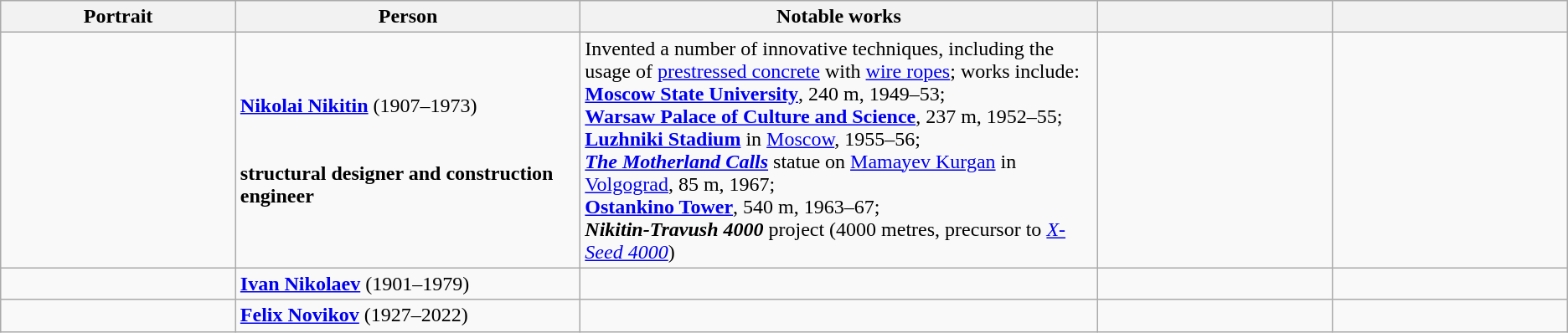<table class="wikitable">
<tr ">
<th style="width:15%;">Portrait</th>
<th style="width:22%;">Person</th>
<th style="width:33%;">Notable works</th>
<th style="width:15%;"></th>
<th style="width:15%;"></th>
</tr>
<tr>
<td></td>
<td><strong><a href='#'>Nikolai Nikitin</a></strong> (1907–1973)<br><br><br><strong>structural designer and construction engineer</strong></td>
<td>Invented a number of innovative techniques, including the usage of <a href='#'>prestressed concrete</a> with <a href='#'>wire ropes</a>; works include:<br><strong><a href='#'>Moscow State University</a></strong>, 240 m, 1949–53;<br><strong><a href='#'>Warsaw Palace of Culture and Science</a></strong>,  237 m, 1952–55;<br><strong><a href='#'>Luzhniki Stadium</a></strong> in <a href='#'>Moscow</a>, 1955–56;<br><strong> <em><a href='#'>The Motherland Calls</a></em> </strong>statue on <a href='#'>Mamayev Kurgan</a> in <a href='#'>Volgograd</a>, 85 m, 1967; <br><strong><a href='#'>Ostankino Tower</a></strong>, 540 m, 1963–67;<br><strong> <em>Nikitin-Travush 4000</em> </strong>project (4000 metres, precursor to <em><a href='#'>X-Seed 4000</a></em>)</td>
<td></td>
<td></td>
</tr>
<tr>
<td></td>
<td><strong><a href='#'>Ivan Nikolaev</a></strong> (1901–1979)<br></td>
<td></td>
<td></td>
<td></td>
</tr>
<tr>
<td></td>
<td><strong><a href='#'>Felix Novikov</a></strong> (1927–2022)<br></td>
<td></td>
<td></td>
<td></td>
</tr>
</table>
